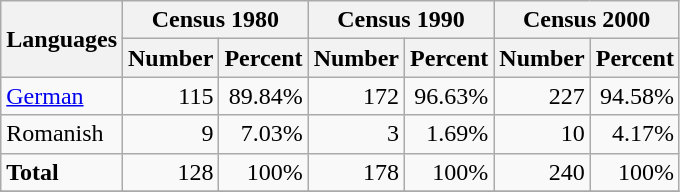<table class="wikitable">
<tr ---->
<th rowspan="2">Languages</th>
<th colspan="2">Census 1980</th>
<th colspan="2">Census 1990</th>
<th colspan="2">Census 2000</th>
</tr>
<tr ---->
<th>Number</th>
<th>Percent</th>
<th>Number</th>
<th>Percent</th>
<th>Number</th>
<th>Percent</th>
</tr>
<tr ---->
<td><a href='#'>German</a></td>
<td align=right>115</td>
<td align=right>89.84%</td>
<td align=right>172</td>
<td align=right>96.63%</td>
<td align=right>227</td>
<td align=right>94.58%</td>
</tr>
<tr ---->
<td>Romanish</td>
<td align=right>9</td>
<td align=right>7.03%</td>
<td align=right>3</td>
<td align=right>1.69%</td>
<td align=right>10</td>
<td align=right>4.17%</td>
</tr>
<tr ---->
<td><strong>Total</strong></td>
<td align=right>128</td>
<td align=right>100%</td>
<td align=right>178</td>
<td align=right>100%</td>
<td align=right>240</td>
<td align=right>100%</td>
</tr>
<tr>
</tr>
</table>
